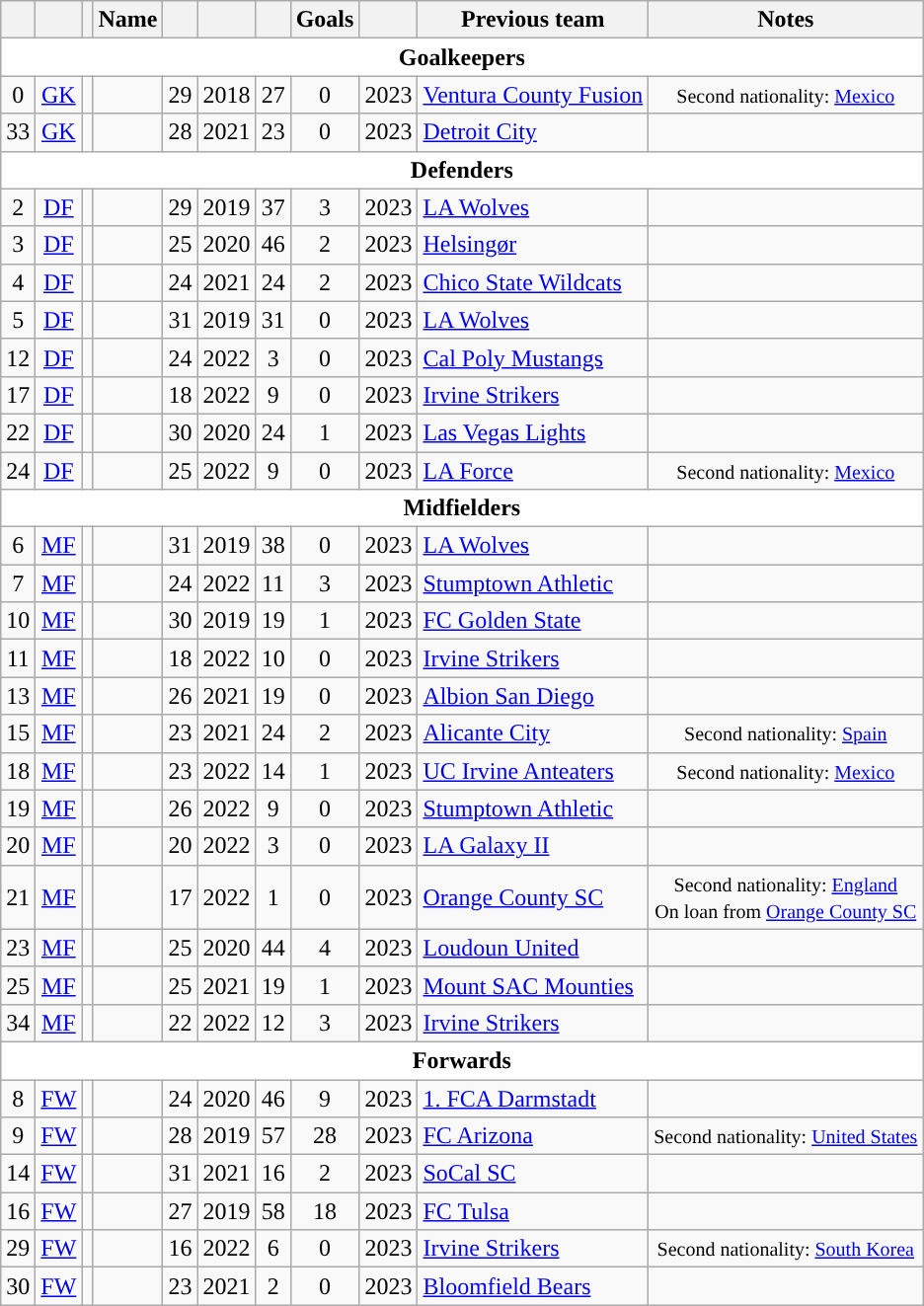<table class="wikitable sortable" style="text-align:center">
<tr>
<th></th>
<th></th>
<th></th>
<th>Name</th>
<th></th>
<th></th>
<th></th>
<th>Goals</th>
<th></th>
<th>Previous team</th>
<th>Notes</th>
</tr>
<tr>
<th colspan="11" style="background:#FFFFFF; color:#000000; ">Goalkeepers</th>
</tr>
<tr>
<td>0</td>
<td><a href='#'>GK</a></td>
<td></td>
<td></td>
<td>29</td>
<td>2018</td>
<td>27</td>
<td>0</td>
<td>2023</td>
<td align="left"> <a href='#'>Ventura County Fusion</a></td>
<td><small>Second nationality: <a href='#'>Mexico</a></small></td>
</tr>
<tr>
<td>33</td>
<td><a href='#'>GK</a></td>
<td></td>
<td></td>
<td>28</td>
<td>2021</td>
<td>23</td>
<td>0</td>
<td>2023</td>
<td align="left"> <a href='#'>Detroit City</a></td>
</tr>
<tr>
<th colspan="11" style="background:#FFFFFF; color:#000000; ">Defenders</th>
</tr>
<tr>
<td>2</td>
<td><a href='#'>DF</a></td>
<td></td>
<td></td>
<td>29</td>
<td>2019</td>
<td>37</td>
<td>3</td>
<td>2023</td>
<td align="left"> <a href='#'>LA Wolves</a></td>
<td></td>
</tr>
<tr>
<td>3</td>
<td><a href='#'>DF</a></td>
<td></td>
<td></td>
<td>25</td>
<td>2020</td>
<td>46</td>
<td>2</td>
<td>2023</td>
<td align="left"> <a href='#'>Helsingør</a></td>
<td></td>
</tr>
<tr>
<td>4</td>
<td><a href='#'>DF</a></td>
<td></td>
<td></td>
<td>24</td>
<td>2021</td>
<td>24</td>
<td>2</td>
<td>2023</td>
<td align="left"> <a href='#'>Chico State Wildcats</a></td>
<td></td>
</tr>
<tr>
<td>5</td>
<td><a href='#'>DF</a></td>
<td></td>
<td></td>
<td>31</td>
<td>2019</td>
<td>31</td>
<td>0</td>
<td>2023</td>
<td align="left"> <a href='#'>LA Wolves</a></td>
<td></td>
</tr>
<tr>
<td>12</td>
<td><a href='#'>DF</a></td>
<td></td>
<td></td>
<td>24</td>
<td>2022</td>
<td>3</td>
<td>0</td>
<td>2023</td>
<td align="left"> <a href='#'>Cal Poly Mustangs</a></td>
<td></td>
</tr>
<tr>
<td>17</td>
<td><a href='#'>DF</a></td>
<td></td>
<td></td>
<td>18</td>
<td>2022</td>
<td>9</td>
<td>0</td>
<td>2023</td>
<td align="left"> <a href='#'>Irvine Strikers</a></td>
<td></td>
</tr>
<tr>
<td>22</td>
<td><a href='#'>DF</a></td>
<td></td>
<td></td>
<td>30</td>
<td>2020</td>
<td>24</td>
<td>1</td>
<td>2023</td>
<td align="left"> <a href='#'>Las Vegas Lights</a></td>
<td></td>
</tr>
<tr>
<td>24</td>
<td><a href='#'>DF</a></td>
<td></td>
<td></td>
<td>25</td>
<td>2022</td>
<td>9</td>
<td>0</td>
<td>2023</td>
<td align="left"> <a href='#'>LA Force</a></td>
<td><small>Second nationality: <a href='#'>Mexico</a></small></td>
</tr>
<tr>
<th colspan="11" style="background:#FFFFFF; color:#000000; ">Midfielders</th>
</tr>
<tr>
<td>6</td>
<td><a href='#'>MF</a></td>
<td></td>
<td></td>
<td>31</td>
<td>2019</td>
<td>38</td>
<td>0</td>
<td>2023</td>
<td align="left"> <a href='#'>LA Wolves</a></td>
<td></td>
</tr>
<tr>
<td>7</td>
<td><a href='#'>MF</a></td>
<td></td>
<td></td>
<td>24</td>
<td>2022</td>
<td>11</td>
<td>3</td>
<td>2023</td>
<td align="left"> <a href='#'>Stumptown Athletic</a></td>
<td></td>
</tr>
<tr>
<td>10</td>
<td><a href='#'>MF</a></td>
<td></td>
<td></td>
<td>30</td>
<td>2019</td>
<td>19</td>
<td>1</td>
<td>2023</td>
<td align="left"> <a href='#'>FC Golden State</a></td>
<td></td>
</tr>
<tr>
<td>11</td>
<td><a href='#'>MF</a></td>
<td></td>
<td></td>
<td>18</td>
<td>2022</td>
<td>10</td>
<td>0</td>
<td>2023</td>
<td align="left"> <a href='#'>Irvine Strikers</a></td>
<td></td>
</tr>
<tr>
<td>13</td>
<td><a href='#'>MF</a></td>
<td></td>
<td></td>
<td>26</td>
<td>2021</td>
<td>19</td>
<td>0</td>
<td>2023</td>
<td align="left"> <a href='#'>Albion San Diego</a></td>
<td></td>
</tr>
<tr>
<td>15</td>
<td><a href='#'>MF</a></td>
<td></td>
<td></td>
<td>23</td>
<td>2021</td>
<td>24</td>
<td>2</td>
<td>2023</td>
<td align="left"> <a href='#'>Alicante City</a></td>
<td><small>Second nationality: <a href='#'>Spain</a></small></td>
</tr>
<tr>
<td>18</td>
<td><a href='#'>MF</a></td>
<td></td>
<td></td>
<td>23</td>
<td>2022</td>
<td>14</td>
<td>1</td>
<td>2023</td>
<td align="left"> <a href='#'>UC Irvine Anteaters</a></td>
<td><small>Second nationality: <a href='#'>Mexico</a></small></td>
</tr>
<tr>
<td>19</td>
<td><a href='#'>MF</a></td>
<td></td>
<td></td>
<td>26</td>
<td>2022</td>
<td>9</td>
<td>0</td>
<td>2023</td>
<td align="left"> <a href='#'>Stumptown Athletic</a></td>
<td></td>
</tr>
<tr>
<td>20</td>
<td><a href='#'>MF</a></td>
<td></td>
<td></td>
<td>20</td>
<td>2022</td>
<td>3</td>
<td>0</td>
<td>2023</td>
<td align="left"> <a href='#'>LA Galaxy II</a></td>
<td></td>
</tr>
<tr>
<td>21</td>
<td><a href='#'>MF</a></td>
<td></td>
<td></td>
<td>17</td>
<td>2022</td>
<td>1</td>
<td>0</td>
<td>2023</td>
<td align="left"> <a href='#'>Orange County SC</a></td>
<td><small>Second nationality: <a href='#'>England</a></small><br><small>On loan from <a href='#'>Orange County SC</a></small></td>
</tr>
<tr>
<td>23</td>
<td><a href='#'>MF</a></td>
<td></td>
<td></td>
<td>25</td>
<td>2020</td>
<td>44</td>
<td>4</td>
<td>2023</td>
<td align="left"> <a href='#'>Loudoun United</a></td>
<td></td>
</tr>
<tr>
<td>25</td>
<td><a href='#'>MF</a></td>
<td></td>
<td></td>
<td>25</td>
<td>2021</td>
<td>19</td>
<td>1</td>
<td>2023</td>
<td align="left"> <a href='#'>Mount SAC Mounties</a></td>
<td></td>
</tr>
<tr>
<td>34</td>
<td><a href='#'>MF</a></td>
<td></td>
<td></td>
<td>22</td>
<td>2022</td>
<td>12</td>
<td>3</td>
<td>2023</td>
<td align="left"> <a href='#'>Irvine Strikers</a></td>
<td></td>
</tr>
<tr>
<th colspan="11" style="background:#FFFFFF; color:#000000; ">Forwards</th>
</tr>
<tr>
<td>8</td>
<td><a href='#'>FW</a></td>
<td></td>
<td></td>
<td>24</td>
<td>2020</td>
<td>46</td>
<td>9</td>
<td>2023</td>
<td align="left"> <a href='#'>1. FCA Darmstadt</a></td>
<td></td>
</tr>
<tr>
<td>9</td>
<td><a href='#'>FW</a></td>
<td></td>
<td></td>
<td>28</td>
<td>2019</td>
<td>57</td>
<td>28</td>
<td>2023</td>
<td align="left"> <a href='#'>FC Arizona</a></td>
<td><small>Second nationality: <a href='#'>United States</a></small></td>
</tr>
<tr>
<td>14</td>
<td><a href='#'>FW</a></td>
<td></td>
<td></td>
<td>31</td>
<td>2021</td>
<td>16</td>
<td>2</td>
<td>2023</td>
<td align="left"> <a href='#'>SoCal SC</a></td>
<td></td>
</tr>
<tr>
<td>16</td>
<td><a href='#'>FW</a></td>
<td></td>
<td></td>
<td>27</td>
<td>2019</td>
<td>58</td>
<td>18</td>
<td>2023</td>
<td align="left"> <a href='#'>FC Tulsa</a></td>
<td></td>
</tr>
<tr>
<td>29</td>
<td><a href='#'>FW</a></td>
<td></td>
<td></td>
<td>16</td>
<td>2022</td>
<td>6</td>
<td>0</td>
<td>2023</td>
<td align="left"> <a href='#'>Irvine Strikers</a></td>
<td><small>Second nationality: <a href='#'>South Korea</a></small></td>
</tr>
<tr>
<td>30</td>
<td><a href='#'>FW</a></td>
<td></td>
<td></td>
<td>23</td>
<td>2021</td>
<td>2</td>
<td>0</td>
<td>2023</td>
<td align="left"> <a href='#'>Bloomfield Bears</a></td>
<td></td>
</tr>
</table>
